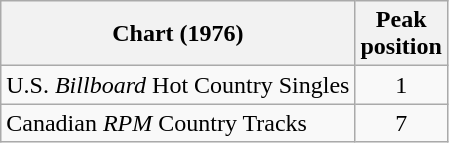<table class="wikitable sortable">
<tr>
<th align="left">Chart (1976)</th>
<th align="center">Peak<br>position</th>
</tr>
<tr>
<td align="left">U.S. <em>Billboard</em> Hot Country Singles</td>
<td align="center">1</td>
</tr>
<tr>
<td align="left">Canadian <em>RPM</em> Country Tracks</td>
<td align="center">7</td>
</tr>
</table>
